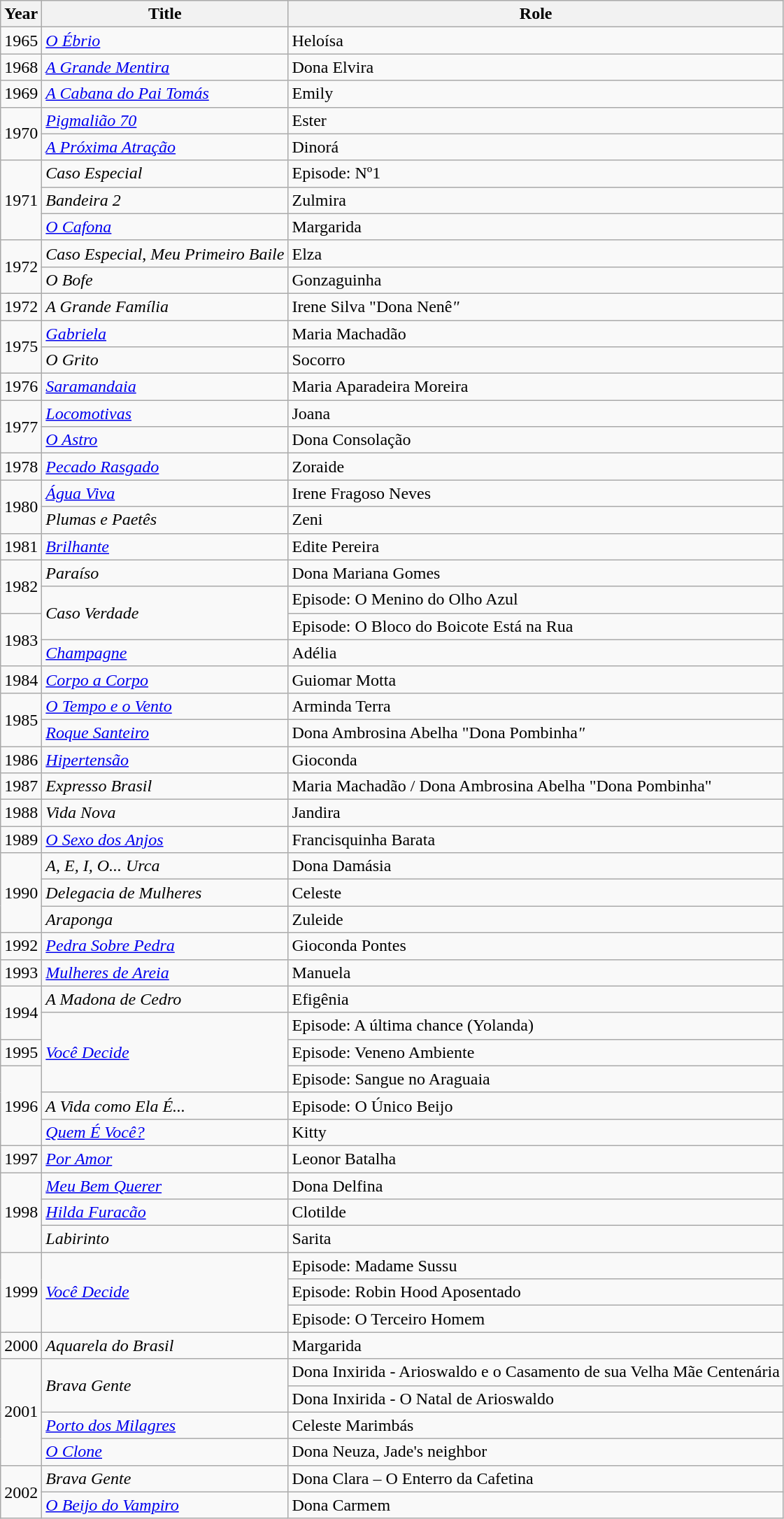<table class="wikitable">
<tr>
<th>Year</th>
<th>Title</th>
<th>Role</th>
</tr>
<tr>
<td>1965</td>
<td><em><a href='#'>O Ébrio</a></em></td>
<td>Heloísa</td>
</tr>
<tr>
<td>1968</td>
<td><em><a href='#'>A Grande Mentira</a></em></td>
<td>Dona Elvira</td>
</tr>
<tr>
<td>1969</td>
<td><em><a href='#'>A Cabana do Pai Tomás</a></em></td>
<td>Emily</td>
</tr>
<tr>
<td rowspan="2">1970</td>
<td><em><a href='#'>Pigmalião 70</a></em></td>
<td>Ester</td>
</tr>
<tr>
<td><em><a href='#'>A Próxima Atração</a></em></td>
<td>Dinorá</td>
</tr>
<tr>
<td rowspan="3">1971</td>
<td><em>Caso Especial</em></td>
<td>Episode: Nº1</td>
</tr>
<tr>
<td><em>Bandeira 2</em></td>
<td>Zulmira</td>
</tr>
<tr>
<td><em><a href='#'>O Cafona</a></em></td>
<td>Margarida</td>
</tr>
<tr>
<td rowspan="2">1972</td>
<td><em>Caso Especial</em>, <em>Meu Primeiro Baile</em></td>
<td>Elza</td>
</tr>
<tr>
<td><em>O Bofe</em></td>
<td>Gonzaguinha</td>
</tr>
<tr>
<td>1972</td>
<td><em>A Grande Família</em></td>
<td>Irene Silva "Dona Nenê<em>"</em></td>
</tr>
<tr>
<td rowspan="2">1975</td>
<td><em><a href='#'>Gabriela</a></em></td>
<td>Maria Machadão</td>
</tr>
<tr>
<td><em>O Grito</em></td>
<td>Socorro</td>
</tr>
<tr>
<td>1976</td>
<td><em><a href='#'>Saramandaia</a></em></td>
<td>Maria Aparadeira Moreira</td>
</tr>
<tr>
<td rowspan="2">1977</td>
<td><em><a href='#'>Locomotivas</a></em></td>
<td>Joana</td>
</tr>
<tr>
<td><em><a href='#'>O Astro</a></em></td>
<td>Dona Consolação</td>
</tr>
<tr>
<td>1978</td>
<td><em><a href='#'>Pecado Rasgado</a></em></td>
<td>Zoraide</td>
</tr>
<tr>
<td rowspan="2">1980</td>
<td><em><a href='#'>Água Viva</a></em></td>
<td>Irene Fragoso Neves</td>
</tr>
<tr>
<td><em>Plumas e Paetês</em></td>
<td>Zeni</td>
</tr>
<tr>
<td>1981</td>
<td><em><a href='#'>Brilhante</a></em></td>
<td>Edite Pereira</td>
</tr>
<tr>
<td rowspan="2">1982</td>
<td><em>Paraíso</em></td>
<td>Dona Mariana Gomes</td>
</tr>
<tr>
<td rowspan="2"><em>Caso Verdade</em></td>
<td>Episode: O Menino do Olho Azul</td>
</tr>
<tr>
<td rowspan="2">1983</td>
<td>Episode: O Bloco do Boicote Está na Rua</td>
</tr>
<tr>
<td><em><a href='#'>Champagne</a></em></td>
<td>Adélia</td>
</tr>
<tr>
<td>1984</td>
<td><em><a href='#'>Corpo a Corpo</a></em></td>
<td>Guiomar Motta</td>
</tr>
<tr>
<td rowspan="2">1985</td>
<td><em><a href='#'>O Tempo e o Vento</a></em></td>
<td>Arminda Terra</td>
</tr>
<tr>
<td><em><a href='#'>Roque Santeiro</a></em></td>
<td>Dona Ambrosina Abelha "Dona Pombinha<em>"</em></td>
</tr>
<tr>
<td>1986</td>
<td><em><a href='#'>Hipertensão</a></em></td>
<td>Gioconda</td>
</tr>
<tr>
<td>1987</td>
<td><em>Expresso Brasil</em></td>
<td>Maria Machadão / Dona Ambrosina Abelha "Dona Pombinha"</td>
</tr>
<tr>
<td>1988</td>
<td><em>Vida Nova</em></td>
<td>Jandira</td>
</tr>
<tr>
<td>1989</td>
<td><em><a href='#'>O Sexo dos Anjos</a></em></td>
<td>Francisquinha Barata</td>
</tr>
<tr>
<td rowspan="3">1990</td>
<td><em>A, E, I, O... Urca</em></td>
<td>Dona Damásia</td>
</tr>
<tr>
<td><em>Delegacia de Mulheres</em></td>
<td>Celeste</td>
</tr>
<tr>
<td><em>Araponga</em></td>
<td>Zuleide</td>
</tr>
<tr>
<td>1992</td>
<td><em><a href='#'>Pedra Sobre Pedra</a></em></td>
<td>Gioconda Pontes</td>
</tr>
<tr>
<td>1993</td>
<td><em><a href='#'>Mulheres de Areia</a></em></td>
<td>Manuela</td>
</tr>
<tr>
<td rowspan="2">1994</td>
<td><em>A Madona de Cedro</em></td>
<td>Efigênia</td>
</tr>
<tr>
<td rowspan="3"><em><a href='#'>Você Decide</a></em></td>
<td>Episode: A última chance (Yolanda)</td>
</tr>
<tr>
<td>1995</td>
<td>Episode: Veneno Ambiente</td>
</tr>
<tr>
<td rowspan="3">1996</td>
<td>Episode: Sangue no Araguaia</td>
</tr>
<tr>
<td><em>A Vida como Ela É...</em></td>
<td>Episode: O Único Beijo</td>
</tr>
<tr>
<td><em><a href='#'>Quem É Você?</a></em></td>
<td>Kitty</td>
</tr>
<tr>
<td>1997</td>
<td><em><a href='#'>Por Amor</a></em></td>
<td>Leonor Batalha</td>
</tr>
<tr>
<td rowspan="3">1998</td>
<td><em><a href='#'>Meu Bem Querer</a></em></td>
<td>Dona Delfina</td>
</tr>
<tr>
<td><em><a href='#'>Hilda Furacão</a></em></td>
<td>Clotilde</td>
</tr>
<tr>
<td><em>Labirinto</em></td>
<td>Sarita</td>
</tr>
<tr>
<td rowspan="3">1999</td>
<td rowspan="3"><em><a href='#'>Você Decide</a></em></td>
<td>Episode: Madame Sussu</td>
</tr>
<tr>
<td>Episode: Robin Hood Aposentado</td>
</tr>
<tr>
<td>Episode: O Terceiro Homem</td>
</tr>
<tr>
<td>2000</td>
<td><em>Aquarela do Brasil</em></td>
<td>Margarida</td>
</tr>
<tr>
<td rowspan="4">2001</td>
<td rowspan="2"><em>Brava Gente</em></td>
<td>Dona Inxirida - Arioswaldo e o Casamento de sua Velha Mãe Centenária</td>
</tr>
<tr>
<td>Dona Inxirida - O Natal de Arioswaldo</td>
</tr>
<tr>
<td><em><a href='#'>Porto dos Milagres</a></em></td>
<td>Celeste Marimbás</td>
</tr>
<tr>
<td><em><a href='#'>O Clone</a></em></td>
<td>Dona Neuza, Jade's neighbor</td>
</tr>
<tr>
<td rowspan="2">2002</td>
<td><em>Brava Gente</em></td>
<td>Dona Clara – O Enterro da Cafetina</td>
</tr>
<tr>
<td><em><a href='#'>O Beijo do Vampiro</a></em></td>
<td>Dona Carmem</td>
</tr>
</table>
